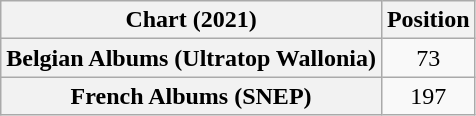<table class="wikitable sortable plainrowheaders" style="text-align:center">
<tr>
<th scope="col">Chart (2021)</th>
<th scope="col">Position</th>
</tr>
<tr>
<th scope="row">Belgian Albums (Ultratop Wallonia)</th>
<td>73</td>
</tr>
<tr>
<th scope="row">French Albums (SNEP)</th>
<td>197</td>
</tr>
</table>
